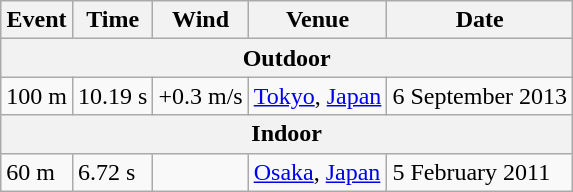<table class="wikitable">
<tr>
<th>Event</th>
<th>Time</th>
<th>Wind</th>
<th>Venue</th>
<th>Date</th>
</tr>
<tr>
<th colspan="6">Outdoor</th>
</tr>
<tr>
<td>100 m</td>
<td>10.19 s</td>
<td>+0.3 m/s</td>
<td><a href='#'>Tokyo</a>, <a href='#'>Japan</a></td>
<td>6 September 2013</td>
</tr>
<tr>
<th colspan="6">Indoor</th>
</tr>
<tr>
<td>60 m</td>
<td>6.72 s</td>
<td></td>
<td><a href='#'>Osaka</a>, <a href='#'>Japan</a></td>
<td>5 February 2011</td>
</tr>
</table>
